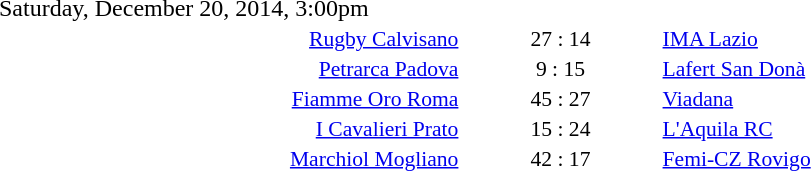<table style="width:70%;" cellspacing="1">
<tr>
<th width=35%></th>
<th width=15%></th>
<th></th>
</tr>
<tr>
<td>Saturday, December 20, 2014, 3:00pm</td>
</tr>
<tr style=font-size:90%>
<td align=right><a href='#'>Rugby Calvisano</a></td>
<td align=center>27 : 14</td>
<td><a href='#'>IMA Lazio</a></td>
</tr>
<tr style=font-size:90%>
<td align=right><a href='#'>Petrarca Padova</a></td>
<td align=center>9 : 15</td>
<td><a href='#'>Lafert San Donà</a></td>
</tr>
<tr style=font-size:90%>
<td align=right><a href='#'>Fiamme Oro Roma</a></td>
<td align=center>45 : 27</td>
<td><a href='#'>Viadana</a></td>
</tr>
<tr style=font-size:90%>
<td align=right><a href='#'>I Cavalieri Prato</a></td>
<td align=center>15 : 24</td>
<td><a href='#'>L'Aquila RC</a></td>
</tr>
<tr style=font-size:90%>
<td align=right><a href='#'>Marchiol Mogliano</a></td>
<td align=center>42 : 17</td>
<td><a href='#'>Femi-CZ Rovigo</a></td>
</tr>
</table>
